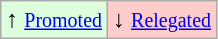<table class="wikitable" align="center">
<tr>
<td style="background:#ddffdd">↑ <small><a href='#'>Promoted</a></small></td>
<td style="background:#ffcccc">↓ <small><a href='#'>Relegated</a></small></td>
</tr>
</table>
